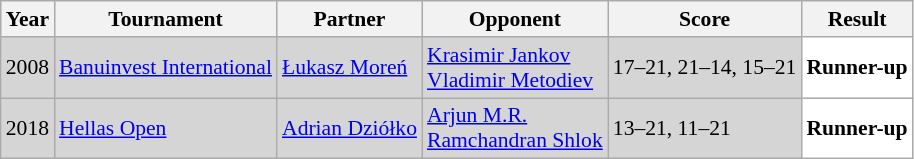<table class="sortable wikitable" style="font-size: 90%;">
<tr>
<th>Year</th>
<th>Tournament</th>
<th>Partner</th>
<th>Opponent</th>
<th>Score</th>
<th>Result</th>
</tr>
<tr style="background:#D5D5D5">
<td align="center">2008</td>
<td align="left"><a href='#'>Banuinvest International</a></td>
<td align="left"> <a href='#'>Łukasz Moreń</a></td>
<td align="left"> <a href='#'>Krasimir Jankov</a> <br>  <a href='#'>Vladimir Metodiev</a></td>
<td align="left">17–21, 21–14, 15–21</td>
<td style="text-align:left; background:white"> <strong>Runner-up</strong></td>
</tr>
<tr style="background:#D5D5D5">
<td align="center">2018</td>
<td align="left"><a href='#'>Hellas Open</a></td>
<td align="left"> <a href='#'>Adrian Dziółko</a></td>
<td align="left"> <a href='#'>Arjun M.R.</a> <br>  <a href='#'>Ramchandran Shlok</a></td>
<td align="left">13–21, 11–21</td>
<td style="text-align:left; background:white"> <strong>Runner-up</strong></td>
</tr>
</table>
